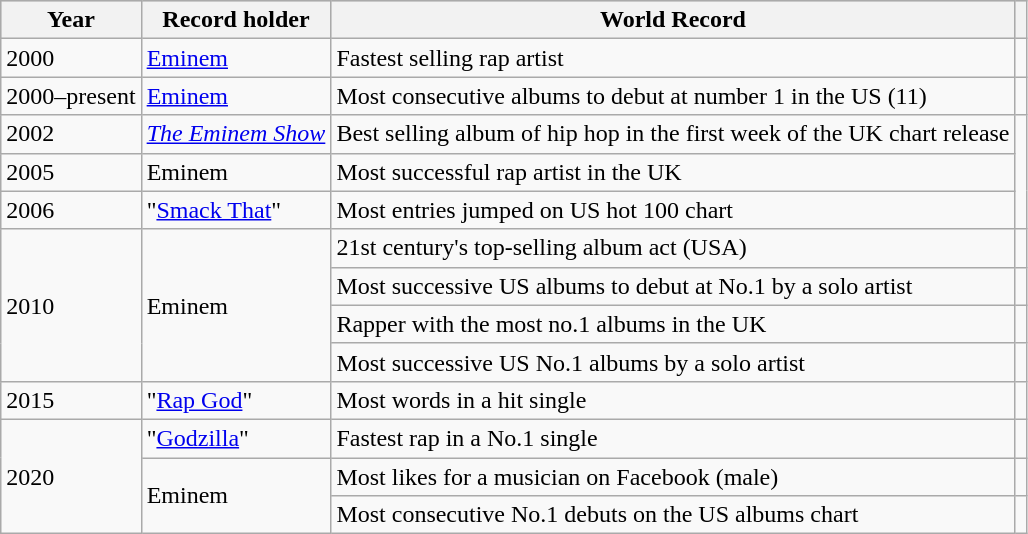<table class="wikitable sortable plainrowheaders">
<tr style="background:#ccc; text-align:center;">
<th scope="col">Year</th>
<th scope="col">Record holder</th>
<th scope="col">World Record</th>
<th scope="col" class="unsortable"></th>
</tr>
<tr>
<td>2000</td>
<td><a href='#'>Eminem</a></td>
<td>Fastest selling rap artist</td>
<td style="text-align:center;"></td>
</tr>
<tr>
<td>2000–present</td>
<td><a href='#'>Eminem</a></td>
<td>Most consecutive albums to debut at number 1 in the US (11)</td>
<td style="text-align:center;"></td>
</tr>
<tr>
<td>2002</td>
<td><em><a href='#'>The Eminem Show</a></em></td>
<td>Best selling album of hip hop in the first week of the UK chart release</td>
<td style="text-align:center;" rowspan="3"></td>
</tr>
<tr>
<td>2005</td>
<td>Eminem</td>
<td>Most successful rap artist in the UK</td>
</tr>
<tr>
<td>2006</td>
<td>"<a href='#'>Smack That</a>"</td>
<td>Most entries jumped on US hot 100 chart</td>
</tr>
<tr>
<td rowspan="4">2010</td>
<td rowspan="4">Eminem</td>
<td>21st century's top-selling album act (USA)</td>
<td style="text-align:center;"></td>
</tr>
<tr>
<td>Most successive US albums to debut at No.1 by a solo artist</td>
<td style="text-align:center;"></td>
</tr>
<tr>
<td>Rapper with the most no.1 albums in the UK</td>
<td style="text-align:center;"></td>
</tr>
<tr>
<td>Most successive US No.1 albums by a solo artist</td>
<td style="text-align:center;"></td>
</tr>
<tr>
<td rowspan="1">2015</td>
<td>"<a href='#'>Rap God</a>"</td>
<td>Most words in a hit single</td>
<td style="text-align:center;"></td>
</tr>
<tr>
<td rowspan="3">2020</td>
<td>"<a href='#'>Godzilla</a>"</td>
<td>Fastest rap in a No.1 single</td>
<td></td>
</tr>
<tr>
<td rowspan="2">Eminem</td>
<td>Most likes for a musician on Facebook (male)</td>
<td></td>
</tr>
<tr>
<td>Most consecutive No.1 debuts on the US albums chart</td>
<td></td>
</tr>
</table>
